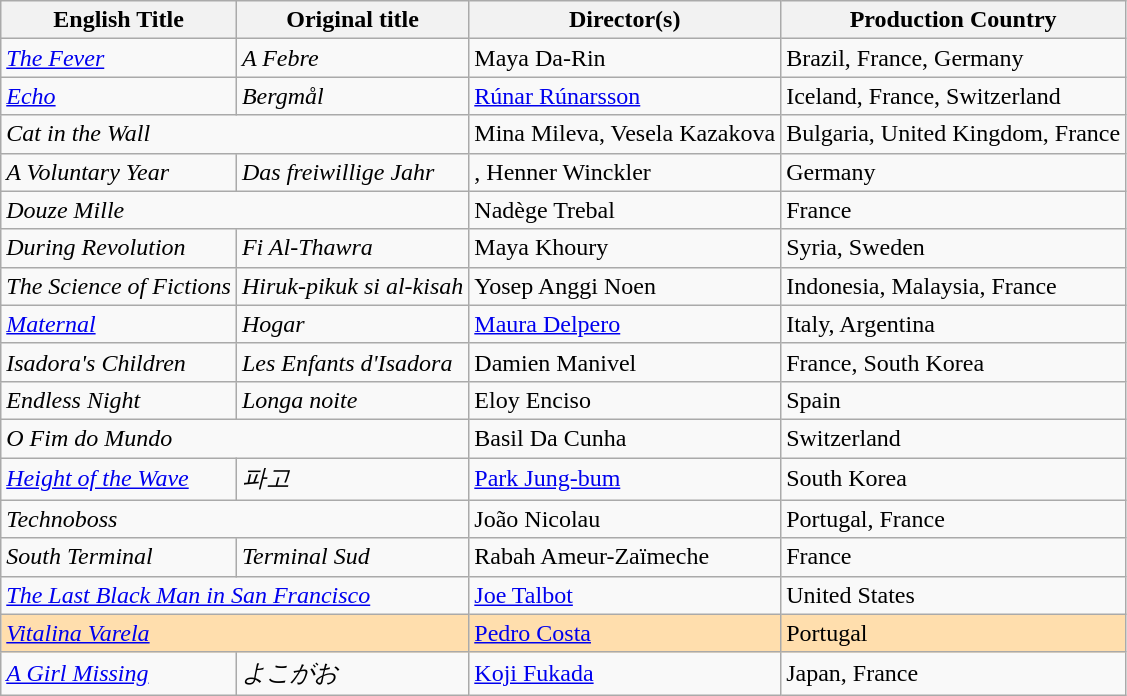<table class="wikitable sortable">
<tr>
<th>English Title</th>
<th>Original title</th>
<th>Director(s)</th>
<th>Production Country</th>
</tr>
<tr>
<td><a href='#'><em>The Fever</em></a></td>
<td><em>A Febre</em></td>
<td>Maya Da-Rin</td>
<td>Brazil, France, Germany</td>
</tr>
<tr>
<td><em><a href='#'>Echo</a></em></td>
<td><em>Bergmål</em></td>
<td><a href='#'>Rúnar Rúnarsson</a></td>
<td>Iceland, France, Switzerland</td>
</tr>
<tr>
<td colspan="2"><em>Cat in the Wall</em></td>
<td>Mina Mileva, Vesela Kazakova</td>
<td>Bulgaria, United Kingdom, France</td>
</tr>
<tr>
<td><em>A Voluntary Year</em></td>
<td><em>Das freiwillige Jahr</em></td>
<td>, Henner Winckler</td>
<td>Germany</td>
</tr>
<tr>
<td colspan="2"><em>Douze Mille</em></td>
<td>Nadège Trebal</td>
<td>France</td>
</tr>
<tr>
<td><em>During Revolution</em></td>
<td><em>Fi Al-Thawra</em></td>
<td>Maya Khoury</td>
<td>Syria, Sweden</td>
</tr>
<tr>
<td><em>The Science of Fictions</em></td>
<td><em>Hiruk-pikuk si al-kisah</em></td>
<td>Yosep Anggi Noen</td>
<td>Indonesia, Malaysia, France</td>
</tr>
<tr>
<td><em><a href='#'>Maternal</a></em></td>
<td><em>Hogar</em></td>
<td><a href='#'>Maura Delpero</a></td>
<td>Italy, Argentina</td>
</tr>
<tr>
<td><em>Isadora's Children</em></td>
<td><em>Les Enfants d'Isadora</em></td>
<td>Damien Manivel</td>
<td>France, South Korea</td>
</tr>
<tr>
<td><em>Endless Night</em></td>
<td><em>Longa noite</em></td>
<td>Eloy Enciso</td>
<td>Spain</td>
</tr>
<tr>
<td colspan="2"><em>O Fim do Mundo</em></td>
<td>Basil Da Cunha</td>
<td>Switzerland</td>
</tr>
<tr>
<td><em><a href='#'>Height of the Wave</a></em></td>
<td><em>파고</em></td>
<td><a href='#'>Park Jung-bum</a></td>
<td>South Korea</td>
</tr>
<tr>
<td colspan="2"><em>Technoboss</em></td>
<td>João Nicolau</td>
<td>Portugal, France</td>
</tr>
<tr>
<td><em>South Terminal</em></td>
<td><em>Terminal Sud</em></td>
<td>Rabah Ameur-Zaïmeche</td>
<td>France</td>
</tr>
<tr>
<td colspan="2"><em><a href='#'>The Last Black Man in San Francisco</a></em></td>
<td><a href='#'>Joe Talbot</a></td>
<td>United States</td>
</tr>
<tr style="background:#FFDEAD;">
<td colspan="2"><em><a href='#'>Vitalina Varela</a></em></td>
<td><a href='#'>Pedro Costa</a></td>
<td>Portugal</td>
</tr>
<tr>
<td><em><a href='#'>A Girl Missing</a></em></td>
<td><em>よこがお</em></td>
<td><a href='#'>Koji Fukada</a></td>
<td>Japan, France</td>
</tr>
</table>
